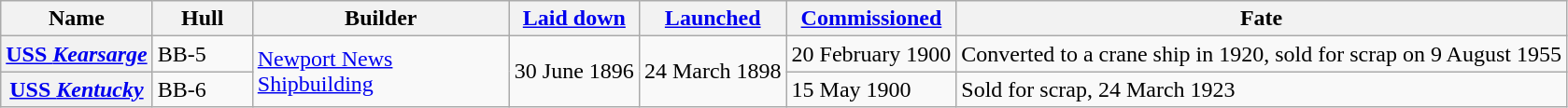<table class="wikitable plainrowheaders" style="margin-right: 0;">
<tr>
<th scope="col">Name</th>
<th scope="col" style="width: 4em;">Hull</th>
<th scope="col" style="width: 11em;">Builder</th>
<th scope="col"><a href='#'>Laid down</a></th>
<th scope="col"><a href='#'>Launched</a></th>
<th scope="col"><a href='#'>Commissioned</a></th>
<th scope="col">Fate</th>
</tr>
<tr>
<th scope="row"><a href='#'>USS <em>Kearsarge</em></a></th>
<td>BB-5</td>
<td rowspan="2"><a href='#'>Newport News Shipbuilding</a></td>
<td rowspan="2">30 June 1896</td>
<td rowspan="2">24 March 1898</td>
<td>20 February 1900</td>
<td>Converted to a crane ship in 1920, sold for scrap on 9 August 1955</td>
</tr>
<tr>
<th scope="row"><a href='#'>USS <em>Kentucky</em></a></th>
<td>BB-6</td>
<td>15 May 1900</td>
<td>Sold for scrap, 24 March 1923</td>
</tr>
</table>
